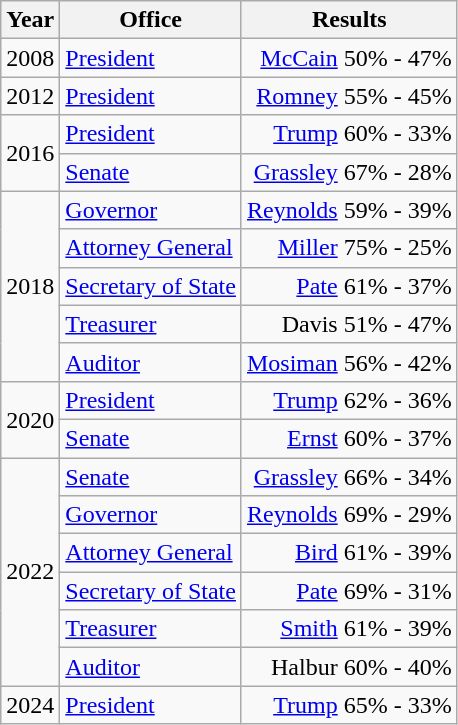<table class=wikitable>
<tr>
<th>Year</th>
<th>Office</th>
<th>Results</th>
</tr>
<tr>
<td>2008</td>
<td><a href='#'>President</a></td>
<td align="right" ><a href='#'>McCain</a> 50% - 47%</td>
</tr>
<tr>
<td>2012</td>
<td><a href='#'>President</a></td>
<td align="right" ><a href='#'>Romney</a> 55% - 45%</td>
</tr>
<tr>
<td rowspan=2>2016</td>
<td><a href='#'>President</a></td>
<td align="right" ><a href='#'>Trump</a> 60% - 33%</td>
</tr>
<tr>
<td><a href='#'>Senate</a></td>
<td align="right" ><a href='#'>Grassley</a> 67% - 28%</td>
</tr>
<tr>
<td rowspan=5>2018</td>
<td><a href='#'>Governor</a></td>
<td align="right" ><a href='#'>Reynolds</a> 59% - 39%</td>
</tr>
<tr>
<td><a href='#'>Attorney General</a></td>
<td align="right" ><a href='#'>Miller</a> 75% - 25%</td>
</tr>
<tr>
<td><a href='#'>Secretary of State</a></td>
<td align="right" ><a href='#'>Pate</a> 61% - 37%</td>
</tr>
<tr>
<td><a href='#'>Treasurer</a></td>
<td align="right" >Davis 51% - 47%</td>
</tr>
<tr>
<td><a href='#'>Auditor</a></td>
<td align="right" ><a href='#'>Mosiman</a> 56% - 42%</td>
</tr>
<tr>
<td rowspan=2>2020</td>
<td><a href='#'>President</a></td>
<td align="right" ><a href='#'>Trump</a> 62% - 36%</td>
</tr>
<tr>
<td><a href='#'>Senate</a></td>
<td align="right" ><a href='#'>Ernst</a> 60% - 37%</td>
</tr>
<tr>
<td rowspan=6>2022</td>
<td><a href='#'>Senate</a></td>
<td align="right" ><a href='#'>Grassley</a> 66% - 34%</td>
</tr>
<tr>
<td><a href='#'>Governor</a></td>
<td align="right" ><a href='#'>Reynolds</a> 69% - 29%</td>
</tr>
<tr>
<td><a href='#'>Attorney General</a></td>
<td align="right" ><a href='#'>Bird</a> 61% - 39%</td>
</tr>
<tr>
<td><a href='#'>Secretary of State</a></td>
<td align="right" ><a href='#'>Pate</a> 69% - 31%</td>
</tr>
<tr>
<td><a href='#'>Treasurer</a></td>
<td align="right" ><a href='#'>Smith</a> 61% - 39%</td>
</tr>
<tr>
<td><a href='#'>Auditor</a></td>
<td align="right" >Halbur 60% - 40%</td>
</tr>
<tr>
<td>2024</td>
<td><a href='#'>President</a></td>
<td align="right" ><a href='#'>Trump</a> 65% - 33%</td>
</tr>
</table>
